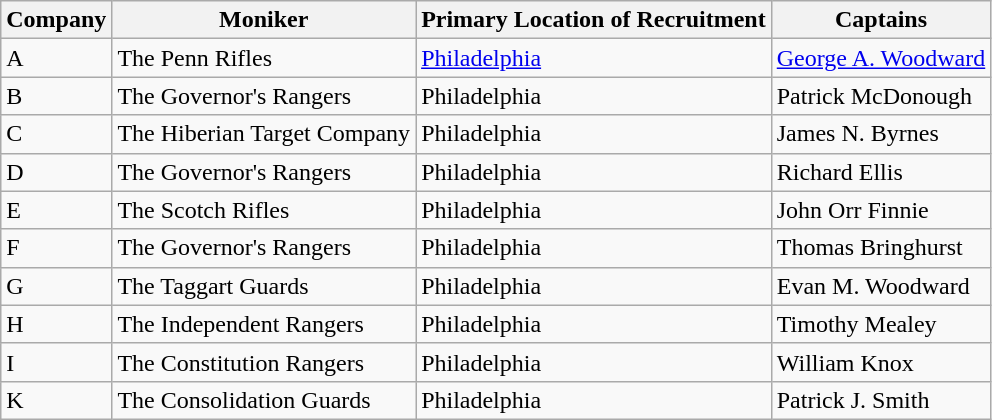<table class="wikitable">
<tr>
<th>Company</th>
<th>Moniker</th>
<th>Primary Location of Recruitment</th>
<th>Captains</th>
</tr>
<tr>
<td>A</td>
<td>The Penn Rifles</td>
<td><a href='#'>Philadelphia</a></td>
<td><a href='#'>George A. Woodward</a></td>
</tr>
<tr>
<td>B</td>
<td>The Governor's Rangers</td>
<td>Philadelphia</td>
<td>Patrick McDonough</td>
</tr>
<tr>
<td>C</td>
<td>The Hiberian Target Company</td>
<td>Philadelphia</td>
<td>James N. Byrnes</td>
</tr>
<tr>
<td>D</td>
<td>The Governor's Rangers</td>
<td>Philadelphia</td>
<td>Richard Ellis</td>
</tr>
<tr>
<td>E</td>
<td>The Scotch Rifles</td>
<td>Philadelphia</td>
<td>John Orr Finnie</td>
</tr>
<tr>
<td>F</td>
<td>The Governor's Rangers</td>
<td>Philadelphia</td>
<td>Thomas Bringhurst</td>
</tr>
<tr>
<td>G</td>
<td>The Taggart Guards</td>
<td>Philadelphia</td>
<td>Evan M. Woodward</td>
</tr>
<tr>
<td>H</td>
<td>The Independent Rangers</td>
<td>Philadelphia</td>
<td>Timothy Mealey</td>
</tr>
<tr>
<td>I</td>
<td>The Constitution Rangers</td>
<td>Philadelphia</td>
<td>William Knox</td>
</tr>
<tr>
<td>K</td>
<td>The Consolidation Guards</td>
<td>Philadelphia</td>
<td>Patrick J. Smith</td>
</tr>
</table>
